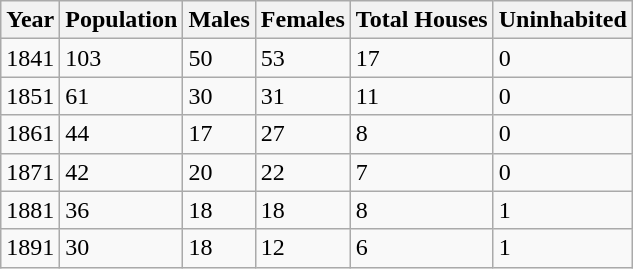<table class="wikitable">
<tr>
<th>Year</th>
<th>Population</th>
<th>Males</th>
<th>Females</th>
<th>Total Houses</th>
<th>Uninhabited</th>
</tr>
<tr>
<td>1841</td>
<td>103</td>
<td>50</td>
<td>53</td>
<td>17</td>
<td>0</td>
</tr>
<tr>
<td>1851</td>
<td>61</td>
<td>30</td>
<td>31</td>
<td>11</td>
<td>0</td>
</tr>
<tr>
<td>1861</td>
<td>44</td>
<td>17</td>
<td>27</td>
<td>8</td>
<td>0</td>
</tr>
<tr>
<td>1871</td>
<td>42</td>
<td>20</td>
<td>22</td>
<td>7</td>
<td>0</td>
</tr>
<tr>
<td>1881</td>
<td>36</td>
<td>18</td>
<td>18</td>
<td>8</td>
<td>1</td>
</tr>
<tr>
<td>1891</td>
<td>30</td>
<td>18</td>
<td>12</td>
<td>6</td>
<td>1</td>
</tr>
</table>
